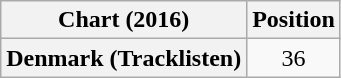<table class="wikitable plainrowheaders" style="text-align:center">
<tr>
<th scope="col">Chart (2016)</th>
<th scope="col">Position</th>
</tr>
<tr>
<th scope="row">Denmark (Tracklisten)</th>
<td>36</td>
</tr>
</table>
